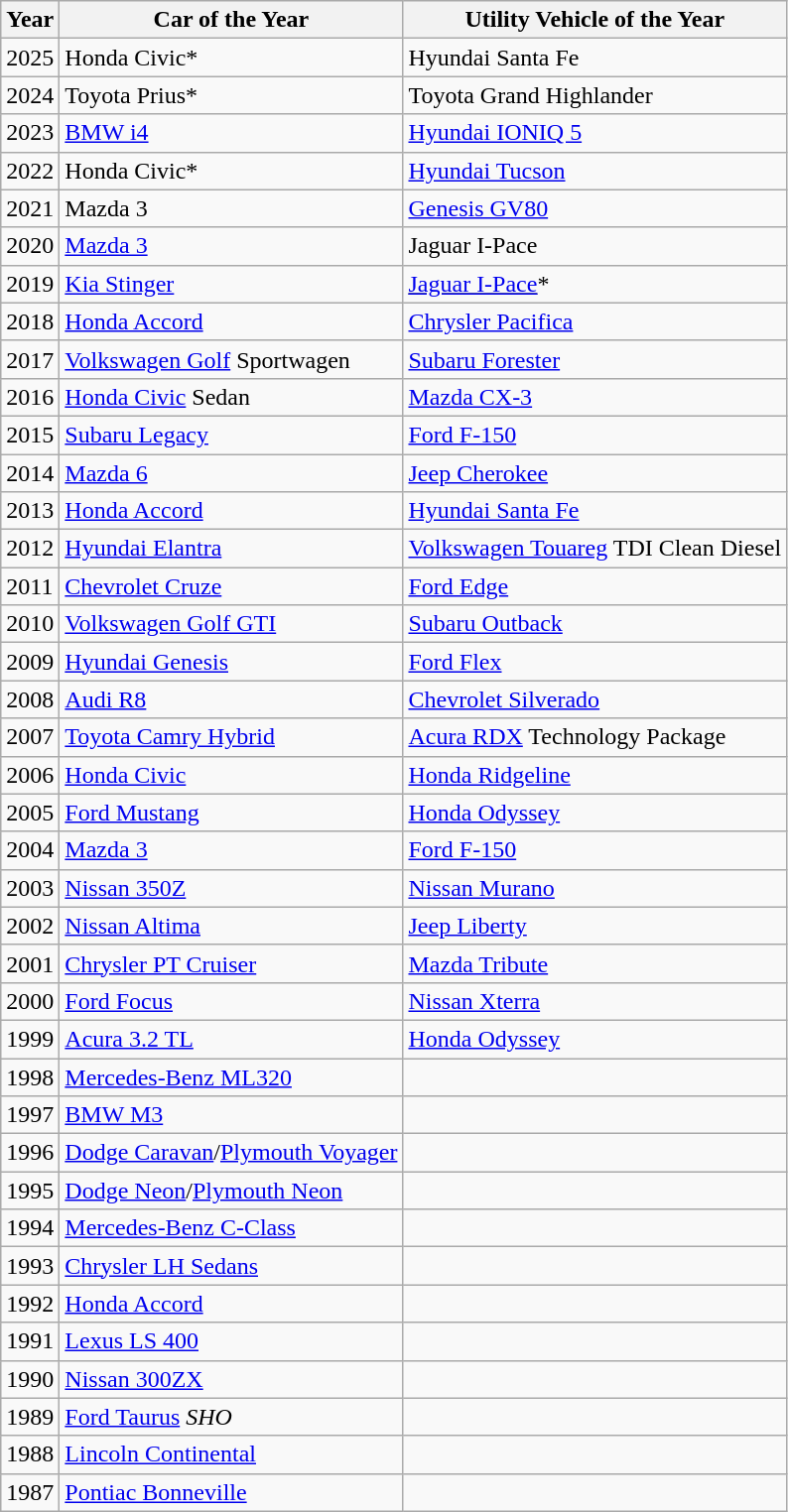<table class="wikitable sortable">
<tr>
<th>Year</th>
<th>Car of the Year</th>
<th>Utility Vehicle of the Year</th>
</tr>
<tr>
<td>2025</td>
<td>Honda Civic*</td>
<td>Hyundai Santa Fe</td>
</tr>
<tr>
<td>2024</td>
<td>Toyota Prius*</td>
<td>Toyota Grand Highlander</td>
</tr>
<tr>
<td>2023</td>
<td><a href='#'>BMW i4</a></td>
<td><a href='#'>Hyundai IONIQ 5</a></td>
</tr>
<tr>
<td>2022</td>
<td>Honda Civic*</td>
<td><a href='#'>Hyundai Tucson</a></td>
</tr>
<tr>
<td>2021</td>
<td>Mazda 3</td>
<td><a href='#'>Genesis GV80</a></td>
</tr>
<tr>
<td>2020</td>
<td><a href='#'>Mazda 3</a></td>
<td>Jaguar I-Pace</td>
</tr>
<tr>
<td>2019</td>
<td><a href='#'>Kia Stinger</a></td>
<td><u><a href='#'>Jaguar I-Pace</a></u>*</td>
</tr>
<tr>
<td>2018</td>
<td><a href='#'>Honda Accord</a></td>
<td><a href='#'>Chrysler Pacifica</a></td>
</tr>
<tr>
<td>2017</td>
<td><a href='#'>Volkswagen Golf</a> Sportwagen</td>
<td><a href='#'>Subaru Forester</a></td>
</tr>
<tr>
<td>2016</td>
<td><a href='#'>Honda Civic</a> Sedan</td>
<td><a href='#'>Mazda CX-3</a></td>
</tr>
<tr>
<td>2015</td>
<td><a href='#'>Subaru Legacy</a></td>
<td><a href='#'>Ford F-150</a></td>
</tr>
<tr>
<td>2014</td>
<td><a href='#'>Mazda 6</a></td>
<td><a href='#'>Jeep Cherokee</a></td>
</tr>
<tr>
<td>2013</td>
<td><a href='#'>Honda Accord</a></td>
<td><a href='#'>Hyundai Santa Fe</a></td>
</tr>
<tr>
<td>2012</td>
<td><a href='#'>Hyundai Elantra</a></td>
<td><a href='#'>Volkswagen Touareg</a> TDI Clean Diesel</td>
</tr>
<tr>
<td>2011</td>
<td><a href='#'>Chevrolet Cruze</a></td>
<td><a href='#'>Ford Edge</a></td>
</tr>
<tr>
<td>2010</td>
<td><a href='#'>Volkswagen Golf GTI</a></td>
<td><a href='#'>Subaru Outback</a></td>
</tr>
<tr>
<td>2009</td>
<td><a href='#'>Hyundai Genesis</a></td>
<td><a href='#'>Ford Flex</a></td>
</tr>
<tr>
<td>2008</td>
<td><a href='#'>Audi R8</a></td>
<td><a href='#'>Chevrolet Silverado</a></td>
</tr>
<tr>
<td>2007</td>
<td><a href='#'>Toyota Camry Hybrid</a></td>
<td><a href='#'>Acura RDX</a> Technology Package</td>
</tr>
<tr>
<td>2006</td>
<td><a href='#'>Honda Civic</a></td>
<td><a href='#'>Honda Ridgeline</a></td>
</tr>
<tr>
<td>2005</td>
<td><a href='#'>Ford Mustang</a></td>
<td><a href='#'>Honda Odyssey</a></td>
</tr>
<tr>
<td>2004</td>
<td><a href='#'>Mazda 3</a></td>
<td><a href='#'>Ford F-150</a></td>
</tr>
<tr>
<td>2003</td>
<td><a href='#'>Nissan 350Z</a></td>
<td><a href='#'>Nissan Murano</a></td>
</tr>
<tr>
<td>2002</td>
<td><a href='#'>Nissan Altima</a></td>
<td><a href='#'>Jeep Liberty</a></td>
</tr>
<tr>
<td>2001</td>
<td><a href='#'>Chrysler PT Cruiser</a></td>
<td><a href='#'>Mazda Tribute</a></td>
</tr>
<tr>
<td>2000</td>
<td><a href='#'>Ford Focus</a></td>
<td><a href='#'>Nissan Xterra</a></td>
</tr>
<tr>
<td>1999</td>
<td><a href='#'>Acura 3.2 TL</a></td>
<td><a href='#'>Honda Odyssey</a></td>
</tr>
<tr>
<td>1998</td>
<td><a href='#'>Mercedes-Benz ML320</a></td>
<td></td>
</tr>
<tr>
<td>1997</td>
<td><a href='#'>BMW M3</a></td>
<td></td>
</tr>
<tr>
<td>1996</td>
<td><a href='#'>Dodge Caravan</a>/<a href='#'>Plymouth Voyager</a></td>
<td></td>
</tr>
<tr>
<td>1995</td>
<td><a href='#'>Dodge Neon</a>/<a href='#'>Plymouth Neon</a></td>
<td></td>
</tr>
<tr>
<td>1994</td>
<td><a href='#'>Mercedes-Benz C-Class</a></td>
<td></td>
</tr>
<tr>
<td>1993</td>
<td><a href='#'>Chrysler LH Sedans</a></td>
<td></td>
</tr>
<tr>
<td>1992</td>
<td><a href='#'>Honda Accord</a></td>
<td></td>
</tr>
<tr>
<td>1991</td>
<td><a href='#'>Lexus LS 400</a></td>
<td></td>
</tr>
<tr>
<td>1990</td>
<td><a href='#'>Nissan 300ZX</a></td>
<td></td>
</tr>
<tr>
<td>1989</td>
<td><a href='#'>Ford Taurus</a> <em>SHO</em></td>
<td></td>
</tr>
<tr>
<td>1988</td>
<td><a href='#'>Lincoln Continental</a></td>
<td></td>
</tr>
<tr>
<td>1987</td>
<td><a href='#'>Pontiac Bonneville</a></td>
<td></td>
</tr>
</table>
